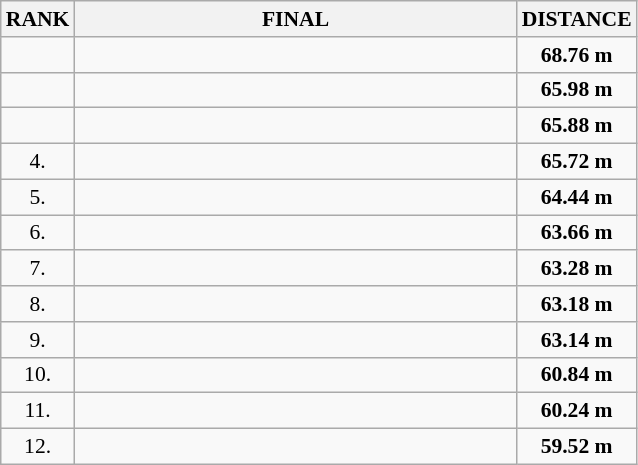<table class="wikitable" style="border-collapse: collapse; font-size: 90%;">
<tr>
<th>RANK</th>
<th style="width: 20em">FINAL</th>
<th style="width: 5em">DISTANCE</th>
</tr>
<tr>
<td align="center"></td>
<td></td>
<td align="center"><strong>68.76 m</strong></td>
</tr>
<tr>
<td align="center"></td>
<td></td>
<td align="center"><strong>65.98 m</strong></td>
</tr>
<tr>
<td align="center"></td>
<td></td>
<td align="center"><strong>65.88 m</strong></td>
</tr>
<tr>
<td align="center">4.</td>
<td></td>
<td align="center"><strong>65.72 m</strong></td>
</tr>
<tr>
<td align="center">5.</td>
<td></td>
<td align="center"><strong>64.44 m</strong></td>
</tr>
<tr>
<td align="center">6.</td>
<td></td>
<td align="center"><strong>63.66 m</strong></td>
</tr>
<tr>
<td align="center">7.</td>
<td></td>
<td align="center"><strong>63.28 m</strong></td>
</tr>
<tr>
<td align="center">8.</td>
<td></td>
<td align="center"><strong>63.18 m</strong></td>
</tr>
<tr>
<td align="center">9.</td>
<td></td>
<td align="center"><strong>63.14 m</strong></td>
</tr>
<tr>
<td align="center">10.</td>
<td></td>
<td align="center"><strong>60.84 m</strong></td>
</tr>
<tr>
<td align="center">11.</td>
<td></td>
<td align="center"><strong>60.24 m</strong></td>
</tr>
<tr>
<td align="center">12.</td>
<td></td>
<td align="center"><strong>59.52 m</strong></td>
</tr>
</table>
